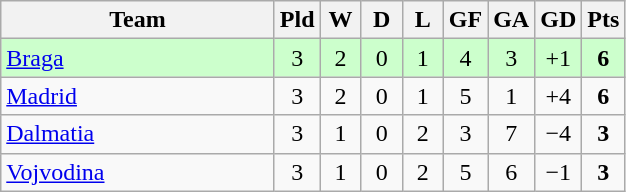<table class="wikitable" style="text-align:center;">
<tr>
<th width=175>Team</th>
<th width=20 abbr="Played">Pld</th>
<th width=20 abbr="Won">W</th>
<th width=20 abbr="Drawn">D</th>
<th width=20 abbr="Lost">L</th>
<th width=20 abbr="Goals for">GF</th>
<th width=20 abbr="Goals against">GA</th>
<th width=20 abbr="Goal difference">GD</th>
<th width=20 abbr="Points">Pts</th>
</tr>
<tr bgcolor=#ccffcc>
<td align=left> <a href='#'>Braga</a></td>
<td>3</td>
<td>2</td>
<td>0</td>
<td>1</td>
<td>4</td>
<td>3</td>
<td>+1</td>
<td><strong>6</strong></td>
</tr>
<tr>
<td align=left> <a href='#'>Madrid</a></td>
<td>3</td>
<td>2</td>
<td>0</td>
<td>1</td>
<td>5</td>
<td>1</td>
<td>+4</td>
<td><strong>6</strong></td>
</tr>
<tr>
<td align=left> <a href='#'>Dalmatia</a></td>
<td>3</td>
<td>1</td>
<td>0</td>
<td>2</td>
<td>3</td>
<td>7</td>
<td>−4</td>
<td><strong>3</strong></td>
</tr>
<tr>
<td align=left> <a href='#'>Vojvodina</a></td>
<td>3</td>
<td>1</td>
<td>0</td>
<td>2</td>
<td>5</td>
<td>6</td>
<td>−1</td>
<td><strong>3</strong></td>
</tr>
</table>
